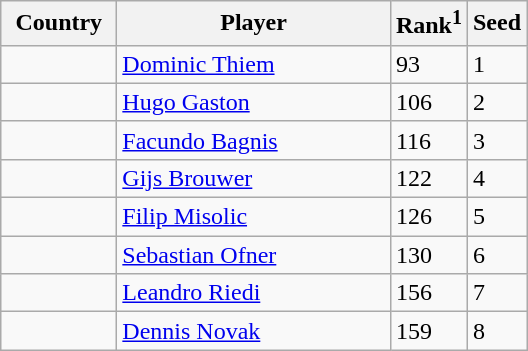<table class="sortable wikitable">
<tr>
<th width="70">Country</th>
<th width="175">Player</th>
<th>Rank<sup>1</sup></th>
<th>Seed</th>
</tr>
<tr>
<td></td>
<td><a href='#'>Dominic Thiem</a></td>
<td>93</td>
<td>1</td>
</tr>
<tr>
<td></td>
<td><a href='#'>Hugo Gaston</a></td>
<td>106</td>
<td>2</td>
</tr>
<tr>
<td></td>
<td><a href='#'>Facundo Bagnis</a></td>
<td>116</td>
<td>3</td>
</tr>
<tr>
<td></td>
<td><a href='#'>Gijs Brouwer</a></td>
<td>122</td>
<td>4</td>
</tr>
<tr>
<td></td>
<td><a href='#'>Filip Misolic</a></td>
<td>126</td>
<td>5</td>
</tr>
<tr>
<td></td>
<td><a href='#'>Sebastian Ofner</a></td>
<td>130</td>
<td>6</td>
</tr>
<tr>
<td></td>
<td><a href='#'>Leandro Riedi</a></td>
<td>156</td>
<td>7</td>
</tr>
<tr>
<td></td>
<td><a href='#'>Dennis Novak</a></td>
<td>159</td>
<td>8</td>
</tr>
</table>
